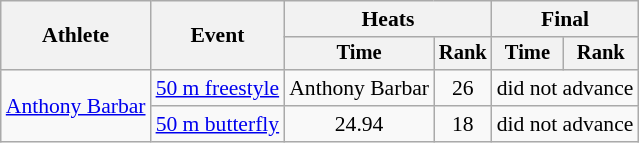<table class=wikitable style=font-size:90%;text-align:center>
<tr>
<th rowspan="2">Athlete</th>
<th rowspan="2">Event</th>
<th colspan="2">Heats</th>
<th colspan="2">Final</th>
</tr>
<tr style="font-size:95%">
<th>Time</th>
<th>Rank</th>
<th>Time</th>
<th>Rank</th>
</tr>
<tr>
<td align=left rowspan=2><a href='#'>Anthony Barbar</a></td>
<td align=left><a href='#'>50 m freestyle</a></td>
<td>Anthony Barbar</td>
<td>26</td>
<td colspan=2>did not advance</td>
</tr>
<tr>
<td align=left><a href='#'>50 m butterfly</a></td>
<td>24.94</td>
<td>18</td>
<td colspan=2>did not advance</td>
</tr>
</table>
